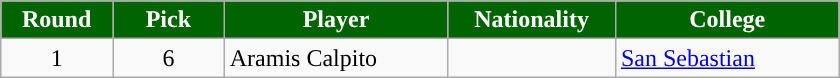<table class="wikitable sortable sortable">
<tr>
<th width="10%" style="background:#006401; color:#FFFFFF; ">Round</th>
<th width="10%" style="background:#006401; color:#FFFFFF; ">Pick</th>
<th width="20%" style="background:#006401; color:#FFFFFF; ">Player</th>
<th width="15%" style="background:#006401; color:#FFFFFF; ">Nationality</th>
<th width="20%" style="background:#006401; color:#FFFFFF; ">College</th>
</tr>
<tr>
<td align="center">1</td>
<td align="center">6</td>
<td>Aramis Calpito</td>
<td></td>
<td><a href='#'>San Sebastian</a></td>
</tr>
</table>
